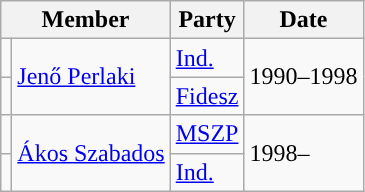<table class=wikitable>
<tr>
<th colspan=2>Member</th>
<th>Party</th>
<th>Date</th>
</tr>
<tr>
<td style="background-color:"></td>
<td rowspan=2><a href='#'>Jenő Perlaki</a></td>
<td><a href='#'>Ind.</a></td>
<td rowspan=2>1990–1998</td>
</tr>
<tr>
<td style="background-color:"></td>
<td><a href='#'>Fidesz</a></td>
</tr>
<tr>
<td style="background-color:"></td>
<td rowspan=2><a href='#'>Ákos Szabados</a></td>
<td><a href='#'>MSZP</a></td>
<td rowspan=2>1998–</td>
</tr>
<tr>
<td style="background-color:"></td>
<td><a href='#'>Ind.</a></td>
</tr>
</table>
